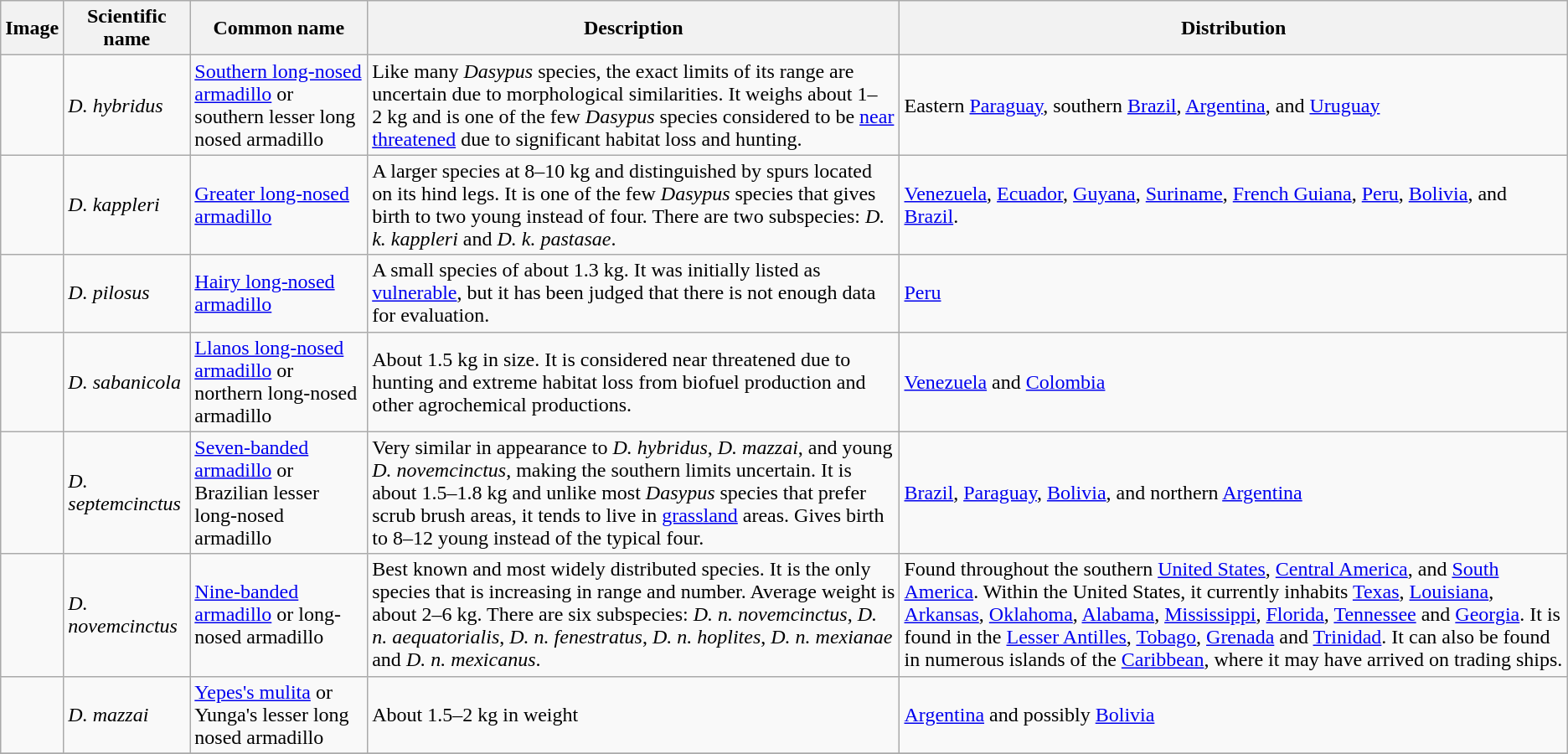<table class="wikitable">
<tr>
<th>Image</th>
<th>Scientific name</th>
<th>Common name</th>
<th>Description</th>
<th>Distribution</th>
</tr>
<tr>
<td></td>
<td><em>D. hybridus</em></td>
<td><a href='#'>Southern long-nosed armadillo</a> or southern lesser long nosed armadillo</td>
<td>Like many <em>Dasypus</em> species, the exact limits of its range are uncertain due to morphological similarities. It weighs about 1–2 kg and is one of the few <em>Dasypus</em> species considered to be <a href='#'>near threatened</a> due to significant habitat loss and hunting.</td>
<td>Eastern <a href='#'>Paraguay</a>, southern <a href='#'>Brazil</a>, <a href='#'>Argentina</a>, and <a href='#'>Uruguay</a></td>
</tr>
<tr>
<td></td>
<td><em>D. kappleri</em></td>
<td><a href='#'>Greater long-nosed armadillo</a></td>
<td>A larger species at 8–10 kg and distinguished by spurs located on its hind legs. It is one of the few <em>Dasypus</em> species that gives birth to two young instead of four.  There are two subspecies: <em>D. k. kappleri</em> and <em>D. k. pastasae</em>.</td>
<td><a href='#'>Venezuela</a>, <a href='#'>Ecuador</a>, <a href='#'>Guyana</a>, <a href='#'>Suriname</a>, <a href='#'>French Guiana</a>, <a href='#'>Peru</a>, <a href='#'>Bolivia</a>, and <a href='#'>Brazil</a>.</td>
</tr>
<tr>
<td></td>
<td><em>D. pilosus</em></td>
<td><a href='#'>Hairy long-nosed armadillo</a></td>
<td>A small species of about 1.3 kg. It was initially listed as <a href='#'>vulnerable</a>, but it has been judged that there is not enough data for evaluation.</td>
<td><a href='#'>Peru</a></td>
</tr>
<tr>
<td></td>
<td><em>D. sabanicola</em></td>
<td><a href='#'>Llanos long-nosed armadillo</a> or northern long-nosed armadillo</td>
<td>About 1.5 kg in size. It is considered near threatened due to hunting and extreme habitat loss from biofuel production and other agrochemical productions.</td>
<td><a href='#'>Venezuela</a> and <a href='#'>Colombia</a></td>
</tr>
<tr>
<td></td>
<td><em>D. septemcinctus</em></td>
<td><a href='#'>Seven-banded armadillo</a> or Brazilian lesser long-nosed armadillo</td>
<td>Very similar in appearance to <em>D. hybridus</em>, <em>D. mazzai</em>, and young <em>D. novemcinctus</em>, making the southern limits uncertain.  It is about 1.5–1.8 kg and unlike most <em>Dasypus</em> species that prefer scrub brush areas, it tends to live in <a href='#'>grassland</a> areas.  Gives birth to 8–12 young instead of the typical four.</td>
<td><a href='#'>Brazil</a>, <a href='#'>Paraguay</a>, <a href='#'>Bolivia</a>, and northern <a href='#'>Argentina</a></td>
</tr>
<tr>
<td></td>
<td><em>D. novemcinctus</em></td>
<td><a href='#'>Nine-banded armadillo</a> or long-nosed armadillo</td>
<td>Best known and most widely distributed species. It is the only species that is increasing in range and number. Average weight is about 2–6 kg. There are six subspecies: <em>D. n. novemcinctus</em>, <em>D. n. aequatorialis</em>, <em>D. n. fenestratus</em>, <em>D. n. hoplites</em>, <em>D. n. mexianae</em> and <em>D. n. mexicanus</em>.</td>
<td>Found throughout the southern <a href='#'>United States</a>, <a href='#'>Central America</a>, and <a href='#'>South America</a>.  Within the United States, it currently inhabits <a href='#'>Texas</a>, <a href='#'>Louisiana</a>, <a href='#'>Arkansas</a>, <a href='#'>Oklahoma</a>, <a href='#'>Alabama</a>, <a href='#'>Mississippi</a>, <a href='#'>Florida</a>, <a href='#'>Tennessee</a> and <a href='#'>Georgia</a>. It is found in the <a href='#'>Lesser Antilles</a>, <a href='#'>Tobago</a>, <a href='#'>Grenada</a> and <a href='#'>Trinidad</a>. It can also be found in numerous islands of the <a href='#'>Caribbean</a>, where it may have arrived on trading ships.</td>
</tr>
<tr>
<td></td>
<td><em>D. mazzai</em></td>
<td><a href='#'>Yepes's mulita</a> or Yunga's lesser long nosed armadillo</td>
<td>About 1.5–2 kg in weight</td>
<td><a href='#'>Argentina</a> and possibly <a href='#'>Bolivia</a></td>
</tr>
<tr>
</tr>
</table>
